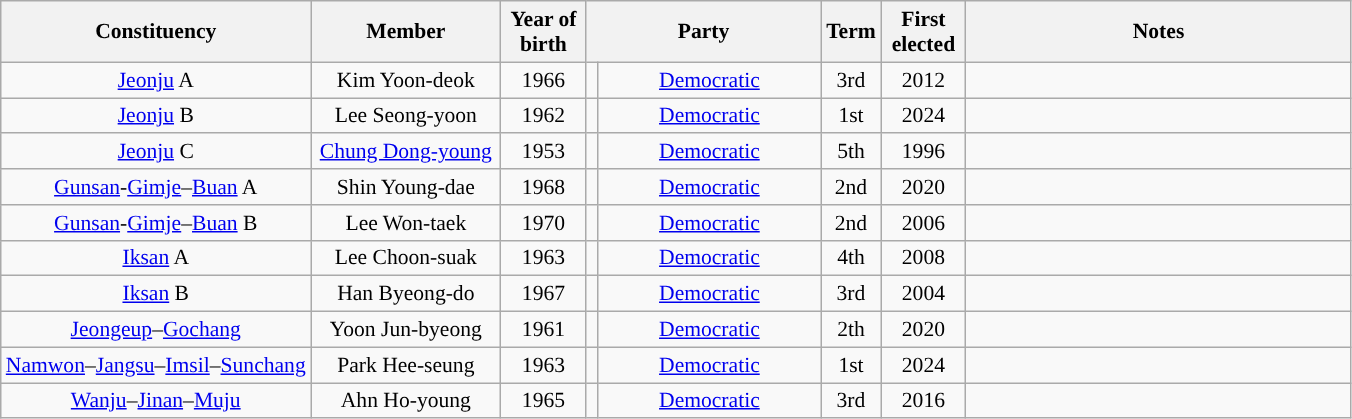<table class="wikitable sortable" style="font-size:90%; text-align:center">
<tr>
<th scope="col" style="width:150px;">Constituency</th>
<th scope="col" style="width:120px;">Member</th>
<th scope="col" style="width:50px;">Year of birth</th>
<th scope="col" style="width:150px;" colspan="2">Party</th>
<th scope="col" style="width:20px;">Term</th>
<th scope="col" style="width:50px;">First elected</th>
<th scope="col" style="width:250px;" class="unsortable">Notes</th>
</tr>
<tr>
<td><a href='#'>Jeonju</a> A</td>
<td>Kim Yoon-deok</td>
<td>1966</td>
<td scope="row" width="1" style="background-color:"></td>
<td><a href='#'>Democratic</a></td>
<td>3rd</td>
<td>2012</td>
<td></td>
</tr>
<tr>
<td><a href='#'>Jeonju</a> B</td>
<td>Lee Seong-yoon</td>
<td>1962</td>
<td scope="row" style="background-color:"></td>
<td><a href='#'>Democratic</a></td>
<td>1st</td>
<td>2024</td>
<td></td>
</tr>
<tr>
<td><a href='#'>Jeonju</a> C</td>
<td><a href='#'>Chung Dong-young</a></td>
<td>1953</td>
<td scope="row" style="background-color:"></td>
<td><a href='#'>Democratic</a></td>
<td>5th</td>
<td>1996</td>
<td></td>
</tr>
<tr>
<td><a href='#'>Gunsan</a>-<a href='#'>Gimje</a>–<a href='#'>Buan</a> A</td>
<td>Shin Young-dae</td>
<td>1968</td>
<td scope="row" style="background-color:"></td>
<td><a href='#'>Democratic</a></td>
<td>2nd</td>
<td>2020</td>
<td></td>
</tr>
<tr>
<td><a href='#'>Gunsan</a>-<a href='#'>Gimje</a>–<a href='#'>Buan</a> B</td>
<td>Lee Won-taek</td>
<td>1970</td>
<td scope="row" style="background-color:"></td>
<td><a href='#'>Democratic</a></td>
<td>2nd</td>
<td>2006</td>
<td></td>
</tr>
<tr>
<td><a href='#'>Iksan</a> A</td>
<td>Lee Choon-suak</td>
<td>1963</td>
<td scope="row" style="background-color:"></td>
<td><a href='#'>Democratic</a></td>
<td>4th</td>
<td>2008</td>
<td></td>
</tr>
<tr>
<td><a href='#'>Iksan</a> B</td>
<td>Han Byeong-do</td>
<td>1967</td>
<td scope="row" style="background-color:"></td>
<td><a href='#'>Democratic</a></td>
<td>3rd</td>
<td>2004</td>
<td></td>
</tr>
<tr>
<td><a href='#'>Jeongeup</a>–<a href='#'>Gochang</a></td>
<td>Yoon Jun-byeong</td>
<td>1961</td>
<td scope="row" style="background-color:"></td>
<td><a href='#'>Democratic</a></td>
<td>2th</td>
<td>2020</td>
<td></td>
</tr>
<tr>
<td><a href='#'>Namwon</a>–<a href='#'>Jangsu</a>–<a href='#'>Imsil</a>–<a href='#'>Sunchang</a></td>
<td>Park Hee-seung</td>
<td>1963</td>
<td scope="row" style="background-color:"></td>
<td><a href='#'>Democratic</a></td>
<td>1st</td>
<td>2024</td>
<td></td>
</tr>
<tr>
<td><a href='#'>Wanju</a>–<a href='#'>Jinan</a>–<a href='#'>Muju</a></td>
<td>Ahn Ho-young</td>
<td>1965</td>
<td scope="row" style="background-color:"></td>
<td><a href='#'>Democratic</a></td>
<td>3rd</td>
<td>2016</td>
<td></td>
</tr>
</table>
